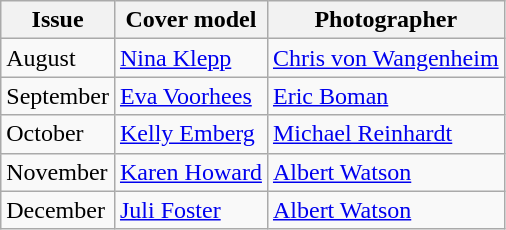<table class="sortable wikitable">
<tr>
<th>Issue</th>
<th>Cover model</th>
<th>Photographer</th>
</tr>
<tr>
<td>August</td>
<td><a href='#'>Nina Klepp</a></td>
<td><a href='#'>Chris von Wangenheim</a></td>
</tr>
<tr>
<td>September</td>
<td><a href='#'>Eva Voorhees</a></td>
<td><a href='#'>Eric Boman</a></td>
</tr>
<tr>
<td>October</td>
<td><a href='#'>Kelly Emberg</a></td>
<td><a href='#'>Michael Reinhardt</a></td>
</tr>
<tr>
<td>November</td>
<td><a href='#'>Karen Howard</a></td>
<td><a href='#'>Albert Watson</a></td>
</tr>
<tr>
<td>December</td>
<td><a href='#'>Juli Foster</a></td>
<td><a href='#'>Albert Watson</a></td>
</tr>
</table>
